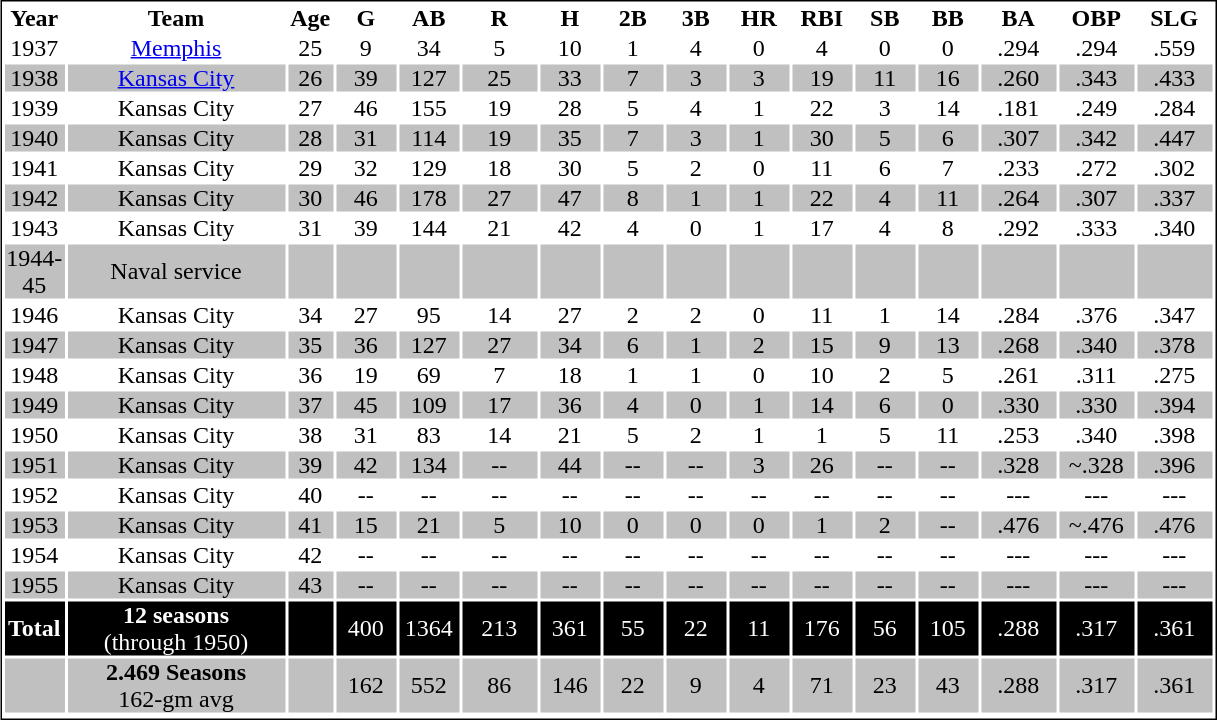<table cell00llspacing="0" cellpadding="0" align="center" style="border: 1px black solid;">
<tr style="background-color:white; color:black; text-align:center;">
<td width="40"><strong>Year</strong></td>
<td width="145"><strong>Team</strong></td>
<td width="30"><strong>Age</strong></td>
<td width="40"><strong>G</strong></td>
<td width="40"><strong>AB</strong></td>
<td width="50"><strong>R</strong></td>
<td width="40"><strong>H</strong></td>
<td width="40"><strong>2B</strong></td>
<td width="40"><strong>3B</strong></td>
<td width="40"><strong>HR</strong></td>
<td width="40"><strong>RBI</strong></td>
<td width="40"><strong>SB</strong></td>
<td width="40"><strong>BB</strong></td>
<td width="50"><strong>BA</strong></td>
<td width="50"><strong>OBP</strong></td>
<td width="50"><strong>SLG</strong></td>
</tr>
<tr style="text-align:center;">
<td>1937</td>
<td><a href='#'>Memphis</a></td>
<td>25</td>
<td>9</td>
<td>34</td>
<td>5</td>
<td>10</td>
<td>1</td>
<td>4</td>
<td>0</td>
<td>4</td>
<td>0</td>
<td>0</td>
<td>.294</td>
<td>.294</td>
<td>.559</td>
</tr>
<tr style="background-color:silver; text-align:center;">
<td>1938</td>
<td><a href='#'>Kansas City</a></td>
<td>26</td>
<td>39</td>
<td>127</td>
<td>25</td>
<td>33</td>
<td>7</td>
<td>3</td>
<td>3</td>
<td>19</td>
<td>11</td>
<td>16</td>
<td>.260</td>
<td>.343</td>
<td>.433</td>
</tr>
<tr style="text-align:center;">
<td>1939</td>
<td>Kansas City</td>
<td>27</td>
<td>46</td>
<td>155</td>
<td>19</td>
<td>28</td>
<td>5</td>
<td>4</td>
<td>1</td>
<td>22</td>
<td>3</td>
<td>14</td>
<td>.181</td>
<td>.249</td>
<td>.284</td>
</tr>
<tr style="background-color:silver; text-align:center;">
<td>1940</td>
<td>Kansas City</td>
<td>28</td>
<td>31</td>
<td>114</td>
<td>19</td>
<td>35</td>
<td>7</td>
<td>3</td>
<td>1</td>
<td>30</td>
<td>5</td>
<td>6</td>
<td>.307</td>
<td>.342</td>
<td>.447</td>
</tr>
<tr style="text-align:center;">
<td>1941</td>
<td>Kansas City</td>
<td>29</td>
<td>32</td>
<td>129</td>
<td>18</td>
<td>30</td>
<td>5</td>
<td>2</td>
<td>0</td>
<td>11</td>
<td>6</td>
<td>7</td>
<td>.233</td>
<td>.272</td>
<td>.302</td>
</tr>
<tr style="background-color:silver; text-align:center;">
<td>1942</td>
<td>Kansas City</td>
<td>30</td>
<td>46</td>
<td>178</td>
<td>27</td>
<td>47</td>
<td>8</td>
<td>1</td>
<td>1</td>
<td>22</td>
<td>4</td>
<td>11</td>
<td>.264</td>
<td>.307</td>
<td>.337</td>
</tr>
<tr style="text-align:center;">
<td>1943</td>
<td>Kansas City</td>
<td>31</td>
<td>39</td>
<td>144</td>
<td>21</td>
<td>42</td>
<td>4</td>
<td>0</td>
<td>1</td>
<td>17</td>
<td>4</td>
<td>8</td>
<td>.292</td>
<td>.333</td>
<td>.340</td>
</tr>
<tr style="background-color:silver; text-align:center;">
<td>1944-45</td>
<td>Naval service</td>
<td></td>
<td></td>
<td></td>
<td></td>
<td></td>
<td></td>
<td></td>
<td></td>
<td></td>
<td></td>
<td></td>
<td></td>
<td></td>
<td></td>
</tr>
<tr style="text-align:center;">
<td>1946</td>
<td>Kansas City</td>
<td>34</td>
<td>27</td>
<td>95</td>
<td>14</td>
<td>27</td>
<td>2</td>
<td>2</td>
<td>0</td>
<td>11</td>
<td>1</td>
<td>14</td>
<td>.284</td>
<td>.376</td>
<td>.347</td>
</tr>
<tr style="background-color:silver; text-align:center;">
<td>1947</td>
<td>Kansas City</td>
<td>35</td>
<td>36</td>
<td>127</td>
<td>27</td>
<td>34</td>
<td>6</td>
<td>1</td>
<td>2</td>
<td>15</td>
<td>9</td>
<td>13</td>
<td>.268</td>
<td>.340</td>
<td>.378</td>
</tr>
<tr style="text-align:center;">
<td>1948</td>
<td>Kansas City</td>
<td>36</td>
<td>19</td>
<td>69</td>
<td>7</td>
<td>18</td>
<td>1</td>
<td>1</td>
<td>0</td>
<td>10</td>
<td>2</td>
<td>5</td>
<td>.261</td>
<td>.311</td>
<td>.275</td>
</tr>
<tr style="background-color:silver; text-align:center;">
<td>1949</td>
<td>Kansas City</td>
<td>37</td>
<td>45</td>
<td>109</td>
<td>17</td>
<td>36</td>
<td>4</td>
<td>0</td>
<td>1</td>
<td>14</td>
<td>6</td>
<td>0</td>
<td>.330</td>
<td>.330</td>
<td>.394</td>
</tr>
<tr style="text-align:center;">
<td>1950</td>
<td>Kansas City</td>
<td>38</td>
<td>31</td>
<td>83</td>
<td>14</td>
<td>21</td>
<td>5</td>
<td>2</td>
<td>1</td>
<td>1</td>
<td>5</td>
<td>11</td>
<td>.253</td>
<td>.340</td>
<td>.398</td>
</tr>
<tr style="background-color:silver; text-align:center;">
<td>1951</td>
<td>Kansas City</td>
<td>39</td>
<td>42</td>
<td>134</td>
<td>--</td>
<td>44</td>
<td>--</td>
<td>--</td>
<td>3</td>
<td>26</td>
<td>--</td>
<td>--</td>
<td>.328</td>
<td>~.328</td>
<td>.396</td>
</tr>
<tr style="text-align:center;">
<td>1952</td>
<td>Kansas City</td>
<td>40</td>
<td>--</td>
<td>--</td>
<td>--</td>
<td>--</td>
<td>--</td>
<td>--</td>
<td>--</td>
<td>--</td>
<td>--</td>
<td>--</td>
<td>---</td>
<td>---</td>
<td>---</td>
</tr>
<tr style="background-color:silver; text-align:center;">
<td>1953</td>
<td>Kansas City</td>
<td>41</td>
<td>15</td>
<td>21</td>
<td>5</td>
<td>10</td>
<td>0</td>
<td>0</td>
<td>0</td>
<td>1</td>
<td>2</td>
<td>--</td>
<td>.476</td>
<td>~.476</td>
<td>.476</td>
</tr>
<tr style="text-align:center;">
<td>1954</td>
<td>Kansas City</td>
<td>42</td>
<td>--</td>
<td>--</td>
<td>--</td>
<td>--</td>
<td>--</td>
<td>--</td>
<td>--</td>
<td>--</td>
<td>--</td>
<td>--</td>
<td>---</td>
<td>---</td>
<td>---</td>
</tr>
<tr style="background-color:silver; text-align:center;">
<td>1955</td>
<td>Kansas City</td>
<td>43</td>
<td>--</td>
<td>--</td>
<td>--</td>
<td>--</td>
<td>--</td>
<td>--</td>
<td>--</td>
<td>--</td>
<td>--</td>
<td>--</td>
<td>---</td>
<td>---</td>
<td>---</td>
</tr>
<tr style="background-color:black; color:white; text-align:center;">
<td><strong>Total</strong></td>
<td><strong>12 seasons</strong><br>(through 1950)</td>
<td></td>
<td>400</td>
<td>1364</td>
<td>213</td>
<td>361</td>
<td>55</td>
<td>22</td>
<td>11</td>
<td>176</td>
<td>56</td>
<td>105</td>
<td>.288</td>
<td>.317</td>
<td>.361</td>
</tr>
<tr style="background-color:silver; text-align:center;">
<td></td>
<td><strong>2.469 Seasons</strong><br>162-gm avg</td>
<td></td>
<td>162</td>
<td>552</td>
<td>86</td>
<td>146</td>
<td>22</td>
<td>9</td>
<td>4</td>
<td>71</td>
<td>23</td>
<td>43</td>
<td>.288</td>
<td>.317</td>
<td>.361</td>
</tr>
<tr style="background-color:black; color:white; text-align:center;">
<td></td>
</tr>
</table>
